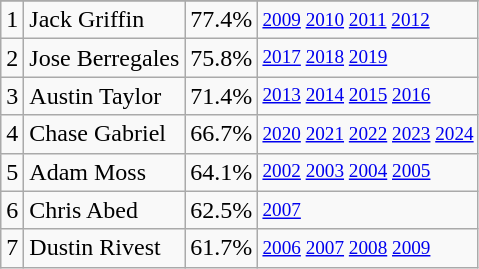<table class="wikitable">
<tr>
</tr>
<tr>
<td>1</td>
<td>Jack Griffin</td>
<td><abbr>77.4%</abbr></td>
<td style="font-size:80%;"><a href='#'>2009</a> <a href='#'>2010</a> <a href='#'>2011</a> <a href='#'>2012</a></td>
</tr>
<tr>
<td>2</td>
<td>Jose Berregales</td>
<td><abbr>75.8%</abbr></td>
<td style="font-size:80%;"><a href='#'>2017</a> <a href='#'>2018</a> <a href='#'>2019</a></td>
</tr>
<tr>
<td>3</td>
<td>Austin Taylor</td>
<td><abbr>71.4%</abbr></td>
<td style="font-size:80%;"><a href='#'>2013</a> <a href='#'>2014</a> <a href='#'>2015</a> <a href='#'>2016</a></td>
</tr>
<tr>
<td>4</td>
<td>Chase Gabriel</td>
<td><abbr>66.7%</abbr></td>
<td style="font-size:80%;"><a href='#'>2020</a> <a href='#'>2021</a> <a href='#'>2022</a> <a href='#'>2023</a> <a href='#'>2024</a></td>
</tr>
<tr>
<td>5</td>
<td>Adam Moss</td>
<td><abbr>64.1%</abbr></td>
<td style="font-size:80%;"><a href='#'>2002</a> <a href='#'>2003</a> <a href='#'>2004</a> <a href='#'>2005</a></td>
</tr>
<tr>
<td>6</td>
<td>Chris Abed</td>
<td><abbr>62.5%</abbr></td>
<td style="font-size:80%;"><a href='#'>2007</a></td>
</tr>
<tr>
<td>7</td>
<td>Dustin Rivest</td>
<td><abbr>61.7%</abbr></td>
<td style="font-size:80%;"><a href='#'>2006</a> <a href='#'>2007</a> <a href='#'>2008</a> <a href='#'>2009</a></td>
</tr>
</table>
